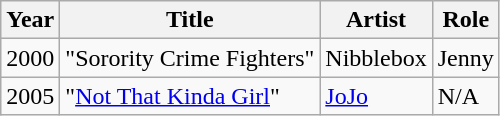<table class="wikitable">
<tr>
<th>Year</th>
<th>Title</th>
<th>Artist</th>
<th>Role</th>
</tr>
<tr>
<td>2000</td>
<td>"Sorority Crime Fighters"</td>
<td>Nibblebox</td>
<td>Jenny</td>
</tr>
<tr>
<td>2005</td>
<td>"<a href='#'>Not That Kinda Girl</a>"</td>
<td><a href='#'>JoJo</a></td>
<td>N/A</td>
</tr>
</table>
